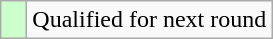<table class="wikitable">
<tr>
<td style="width:10px; background:#cfc"></td>
<td>Qualified for next round</td>
</tr>
</table>
